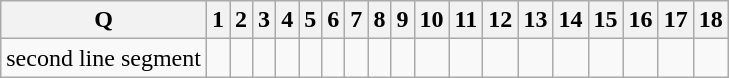<table class="wikitable">
<tr>
<th>Q</th>
<th>1</th>
<th>2</th>
<th>3</th>
<th>4</th>
<th>5</th>
<th>6</th>
<th>7</th>
<th>8</th>
<th>9</th>
<th>10</th>
<th>11</th>
<th>12</th>
<th>13</th>
<th>14</th>
<th>15</th>
<th>16</th>
<th>17</th>
<th>18</th>
</tr>
<tr>
<td>second line segment</td>
<td></td>
<td></td>
<td></td>
<td></td>
<td></td>
<td></td>
<td></td>
<td></td>
<td></td>
<td></td>
<td></td>
<td></td>
<td></td>
<td></td>
<td></td>
<td></td>
<td></td>
<td></td>
</tr>
</table>
